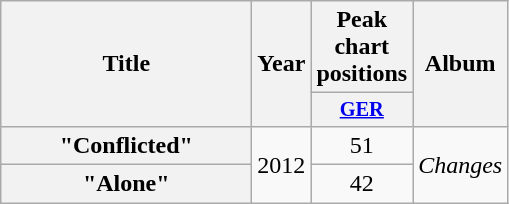<table class="wikitable plainrowheaders" style="text-align:center;" border="1">
<tr>
<th scope="col" rowspan="2" style="width:10em;">Title</th>
<th scope="col" rowspan="2" style="width:1em;">Year</th>
<th scope="col" colspan="1">Peak chart positions</th>
<th scope="col" rowspan="2">Album</th>
</tr>
<tr>
<th scope="col" style="width:3em;font-size:85%;"><a href='#'>GER</a><br></th>
</tr>
<tr>
<th scope="row">"Conflicted"</th>
<td rowspan="2">2012</td>
<td>51</td>
<td rowspan="2"><em>Changes</em></td>
</tr>
<tr>
<th scope="row">"Alone"</th>
<td>42</td>
</tr>
</table>
